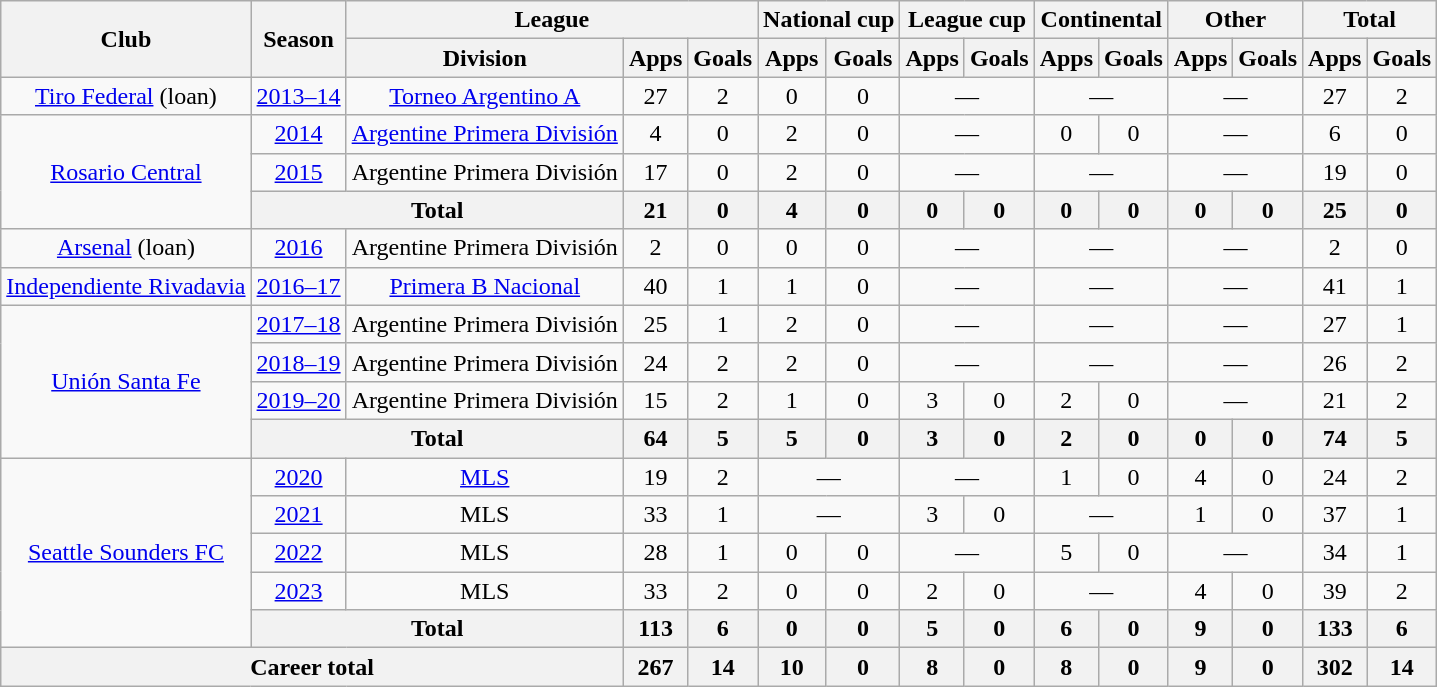<table class="wikitable" style="text-align: center">
<tr>
<th rowspan="2">Club</th>
<th rowspan="2">Season</th>
<th colspan="3">League</th>
<th colspan="2">National cup</th>
<th colspan="2">League cup</th>
<th colspan="2">Continental</th>
<th colspan="2">Other</th>
<th colspan="2">Total</th>
</tr>
<tr>
<th>Division</th>
<th>Apps</th>
<th>Goals</th>
<th>Apps</th>
<th>Goals</th>
<th>Apps</th>
<th>Goals</th>
<th>Apps</th>
<th>Goals</th>
<th>Apps</th>
<th>Goals</th>
<th>Apps</th>
<th>Goals</th>
</tr>
<tr>
<td><a href='#'>Tiro Federal</a> (loan)</td>
<td><a href='#'>2013–14</a></td>
<td><a href='#'>Torneo Argentino A</a></td>
<td>27</td>
<td>2</td>
<td>0</td>
<td>0</td>
<td colspan=2>—</td>
<td colspan="2">—</td>
<td colspan="2">—</td>
<td>27</td>
<td>2</td>
</tr>
<tr>
<td rowspan=3><a href='#'>Rosario Central</a></td>
<td><a href='#'>2014</a></td>
<td><a href='#'>Argentine Primera División</a></td>
<td>4</td>
<td>0</td>
<td>2</td>
<td>0</td>
<td colspan=2>—</td>
<td>0</td>
<td>0</td>
<td colspan="2">—</td>
<td>6</td>
<td>0</td>
</tr>
<tr>
<td><a href='#'>2015</a></td>
<td>Argentine Primera División</td>
<td>17</td>
<td>0</td>
<td>2</td>
<td>0</td>
<td colspan=2>—</td>
<td colspan="2">—</td>
<td colspan="2">—</td>
<td>19</td>
<td>0</td>
</tr>
<tr>
<th colspan=2>Total</th>
<th>21</th>
<th>0</th>
<th>4</th>
<th>0</th>
<th>0</th>
<th>0</th>
<th>0</th>
<th>0</th>
<th>0</th>
<th>0</th>
<th>25</th>
<th>0</th>
</tr>
<tr>
<td><a href='#'>Arsenal</a> (loan)</td>
<td><a href='#'>2016</a></td>
<td>Argentine Primera División</td>
<td>2</td>
<td>0</td>
<td>0</td>
<td>0</td>
<td colspan=2>—</td>
<td colspan="2">—</td>
<td colspan="2">—</td>
<td>2</td>
<td>0</td>
</tr>
<tr>
<td><a href='#'>Independiente Rivadavia</a></td>
<td><a href='#'>2016–17</a></td>
<td><a href='#'>Primera B Nacional</a></td>
<td>40</td>
<td>1</td>
<td>1</td>
<td>0</td>
<td colspan=2>—</td>
<td colspan="2">—</td>
<td colspan="2">—</td>
<td>41</td>
<td>1</td>
</tr>
<tr>
<td rowspan=4><a href='#'>Unión Santa Fe</a></td>
<td><a href='#'>2017–18</a></td>
<td>Argentine Primera División</td>
<td>25</td>
<td>1</td>
<td>2</td>
<td>0</td>
<td colspan=2>—</td>
<td colspan="2">—</td>
<td colspan="2">—</td>
<td>27</td>
<td>1</td>
</tr>
<tr>
<td><a href='#'>2018–19</a></td>
<td>Argentine Primera División</td>
<td>24</td>
<td>2</td>
<td>2</td>
<td>0</td>
<td colspan=2>—</td>
<td colspan="2">—</td>
<td colspan="2">—</td>
<td>26</td>
<td>2</td>
</tr>
<tr>
<td><a href='#'>2019–20</a></td>
<td>Argentine Primera División</td>
<td>15</td>
<td>2</td>
<td>1</td>
<td>0</td>
<td>3</td>
<td>0</td>
<td>2</td>
<td>0</td>
<td colspan="2">—</td>
<td>21</td>
<td>2</td>
</tr>
<tr>
<th colspan=2>Total</th>
<th>64</th>
<th>5</th>
<th>5</th>
<th>0</th>
<th>3</th>
<th>0</th>
<th>2</th>
<th>0</th>
<th>0</th>
<th>0</th>
<th>74</th>
<th>5</th>
</tr>
<tr>
<td rowspan=5><a href='#'>Seattle Sounders FC</a></td>
<td><a href='#'>2020</a></td>
<td><a href='#'>MLS</a></td>
<td>19</td>
<td>2</td>
<td colspan="2">—</td>
<td colspan="2">—</td>
<td>1</td>
<td>0</td>
<td>4</td>
<td>0</td>
<td>24</td>
<td>2</td>
</tr>
<tr>
<td><a href='#'>2021</a></td>
<td>MLS</td>
<td>33</td>
<td>1</td>
<td colspan="2">—</td>
<td>3</td>
<td>0</td>
<td colspan="2">—</td>
<td>1</td>
<td>0</td>
<td>37</td>
<td>1</td>
</tr>
<tr>
<td><a href='#'>2022</a></td>
<td>MLS</td>
<td>28</td>
<td>1</td>
<td>0</td>
<td>0</td>
<td colspan="2">—</td>
<td>5</td>
<td>0</td>
<td colspan="2">—</td>
<td>34</td>
<td>1</td>
</tr>
<tr>
<td><a href='#'>2023</a></td>
<td>MLS</td>
<td>33</td>
<td>2</td>
<td>0</td>
<td>0</td>
<td>2</td>
<td>0</td>
<td colspan="2">—</td>
<td>4</td>
<td>0</td>
<td>39</td>
<td>2</td>
</tr>
<tr>
<th colspan=2>Total</th>
<th>113</th>
<th>6</th>
<th>0</th>
<th>0</th>
<th>5</th>
<th>0</th>
<th>6</th>
<th>0</th>
<th>9</th>
<th>0</th>
<th>133</th>
<th>6</th>
</tr>
<tr>
<th colspan=3>Career total</th>
<th>267</th>
<th>14</th>
<th>10</th>
<th>0</th>
<th>8</th>
<th>0</th>
<th>8</th>
<th>0</th>
<th>9</th>
<th>0</th>
<th>302</th>
<th>14</th>
</tr>
</table>
